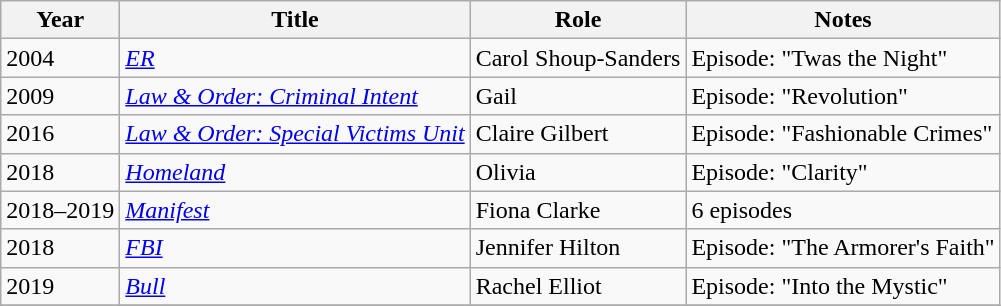<table class="wikitable sortable">
<tr>
<th>Year</th>
<th>Title</th>
<th>Role</th>
<th>Notes</th>
</tr>
<tr>
<td>2004</td>
<td><em><a href='#'>ER</a></em></td>
<td>Carol Shoup-Sanders</td>
<td>Episode: "Twas the Night"</td>
</tr>
<tr>
<td>2009</td>
<td><em><a href='#'>Law & Order: Criminal Intent</a></em></td>
<td>Gail</td>
<td>Episode: "Revolution"</td>
</tr>
<tr>
<td>2016</td>
<td><em><a href='#'>Law & Order: Special Victims Unit</a></em></td>
<td>Claire Gilbert</td>
<td>Episode: "Fashionable Crimes"</td>
</tr>
<tr>
<td>2018</td>
<td><em><a href='#'>Homeland</a></em></td>
<td>Olivia</td>
<td>Episode: "Clarity"</td>
</tr>
<tr>
<td>2018–2019</td>
<td><em><a href='#'>Manifest</a></em></td>
<td>Fiona Clarke</td>
<td>6 episodes</td>
</tr>
<tr>
<td>2018</td>
<td><em><a href='#'>FBI</a></em></td>
<td>Jennifer Hilton</td>
<td>Episode: "The Armorer's Faith"</td>
</tr>
<tr>
<td>2019</td>
<td><em><a href='#'>Bull</a></em></td>
<td>Rachel Elliot</td>
<td>Episode: "Into the Mystic"</td>
</tr>
<tr>
</tr>
</table>
